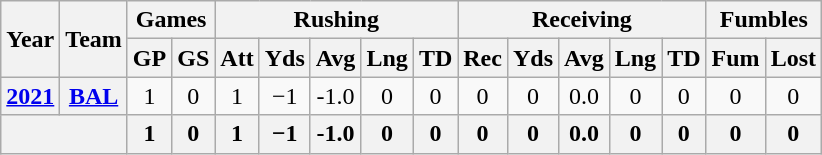<table class=wikitable style="text-align:center;">
<tr>
<th rowspan="2">Year</th>
<th rowspan="2">Team</th>
<th colspan="2">Games</th>
<th colspan="5">Rushing</th>
<th colspan="5">Receiving</th>
<th colspan="2">Fumbles</th>
</tr>
<tr>
<th>GP</th>
<th>GS</th>
<th>Att</th>
<th>Yds</th>
<th>Avg</th>
<th>Lng</th>
<th>TD</th>
<th>Rec</th>
<th>Yds</th>
<th>Avg</th>
<th>Lng</th>
<th>TD</th>
<th>Fum</th>
<th>Lost</th>
</tr>
<tr>
<th><a href='#'>2021</a></th>
<th><a href='#'>BAL</a></th>
<td>1</td>
<td>0</td>
<td>1</td>
<td>−1</td>
<td>-1.0</td>
<td>0</td>
<td>0</td>
<td>0</td>
<td>0</td>
<td>0.0</td>
<td>0</td>
<td>0</td>
<td>0</td>
<td>0</td>
</tr>
<tr>
<th colspan="2"></th>
<th>1</th>
<th>0</th>
<th>1</th>
<th>−1</th>
<th>-1.0</th>
<th>0</th>
<th>0</th>
<th>0</th>
<th>0</th>
<th>0.0</th>
<th>0</th>
<th>0</th>
<th>0</th>
<th>0</th>
</tr>
</table>
